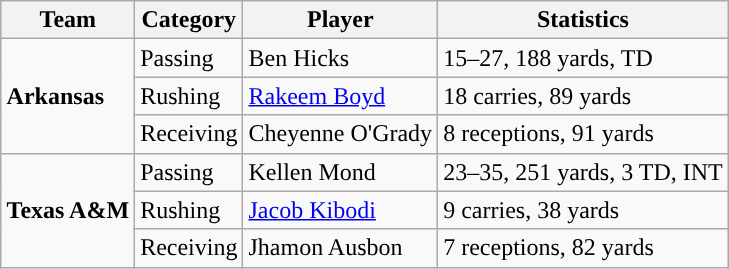<table class="wikitable" style="float: right;">
<tr>
<th>Team</th>
<th>Category</th>
<th>Player</th>
<th>Statistics</th>
</tr>
<tr>
<td rowspan=3><strong>Arkansas</strong></td>
<td>Passing</td>
<td>Ben Hicks</td>
<td>15–27, 188 yards, TD</td>
</tr>
<tr>
<td>Rushing</td>
<td><a href='#'>Rakeem Boyd</a></td>
<td>18 carries, 89 yards</td>
</tr>
<tr>
<td>Receiving</td>
<td>Cheyenne O'Grady</td>
<td>8 receptions, 91 yards</td>
</tr>
<tr>
<td rowspan=3><strong>Texas A&M</strong></td>
<td>Passing</td>
<td>Kellen Mond</td>
<td>23–35, 251 yards, 3 TD, INT</td>
</tr>
<tr>
<td>Rushing</td>
<td><a href='#'>Jacob Kibodi</a></td>
<td>9 carries, 38 yards</td>
</tr>
<tr>
<td>Receiving</td>
<td>Jhamon Ausbon</td>
<td>7 receptions, 82 yards</td>
</tr>
</table>
